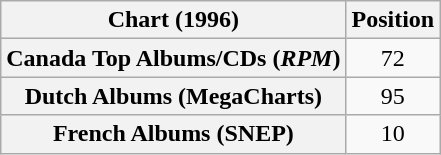<table class="wikitable sortable plainrowheaders" style="text-align:center">
<tr>
<th scope="col">Chart (1996)</th>
<th scope="col">Position</th>
</tr>
<tr>
<th scope="row">Canada Top Albums/CDs (<em>RPM</em>)</th>
<td>72</td>
</tr>
<tr>
<th scope="row">Dutch Albums (MegaCharts)</th>
<td>95</td>
</tr>
<tr>
<th scope="row">French Albums (SNEP)</th>
<td>10</td>
</tr>
</table>
